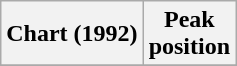<table class="wikitable sortable plainrowheaders">
<tr>
<th>Chart (1992)</th>
<th>Peak<br>position</th>
</tr>
<tr>
</tr>
</table>
